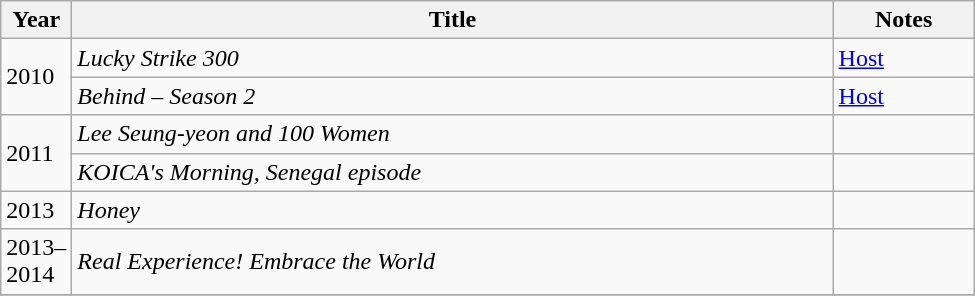<table class="wikitable" style="width:650px">
<tr>
<th width=10>Year</th>
<th>Title</th>
<th>Notes</th>
</tr>
<tr>
<td rowspan=2>2010</td>
<td><em>Lucky Strike 300</em></td>
<td><a href='#'>Host</a></td>
</tr>
<tr>
<td><em>Behind – Season 2</em></td>
<td><a href='#'>Host</a></td>
</tr>
<tr>
<td rowspan=2>2011</td>
<td><em>Lee Seung-yeon and 100 Women</em></td>
<td></td>
</tr>
<tr>
<td><em>KOICA's Morning, Senegal episode</em></td>
<td></td>
</tr>
<tr>
<td>2013</td>
<td><em>Honey</em></td>
<td></td>
</tr>
<tr>
<td>2013–2014</td>
<td><em>Real Experience! Embrace the World</em></td>
<td></td>
</tr>
<tr>
</tr>
</table>
